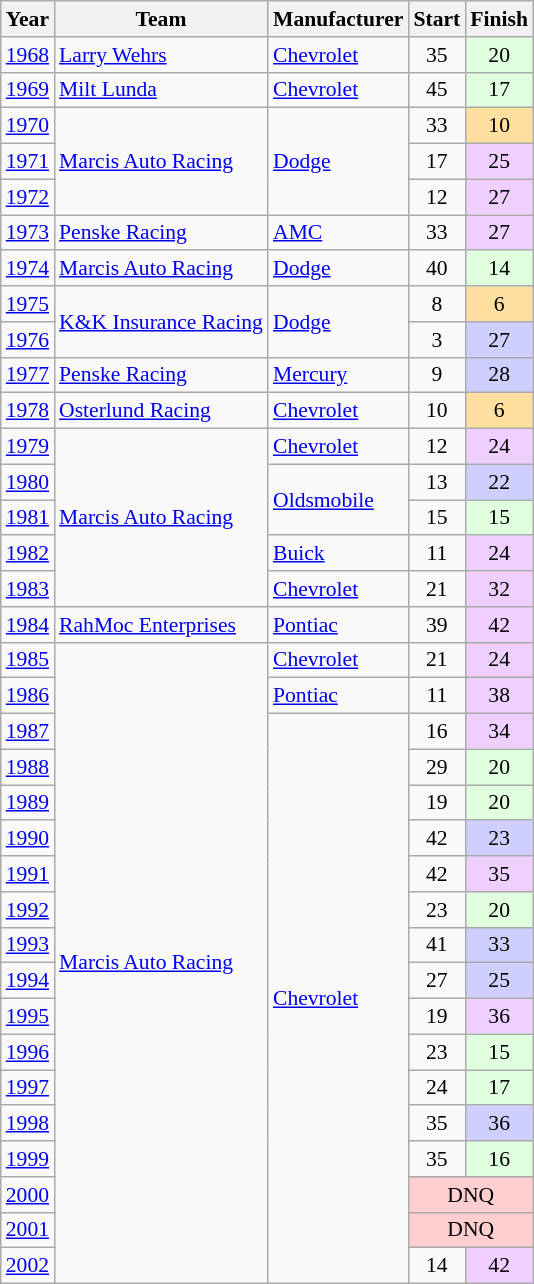<table class="wikitable" style="font-size: 90%;">
<tr>
<th>Year</th>
<th>Team</th>
<th>Manufacturer</th>
<th>Start</th>
<th>Finish</th>
</tr>
<tr>
<td><a href='#'>1968</a></td>
<td><a href='#'>Larry Wehrs</a></td>
<td><a href='#'>Chevrolet</a></td>
<td align=center>35</td>
<td align=center style="background:#DFFFDF;">20</td>
</tr>
<tr>
<td><a href='#'>1969</a></td>
<td><a href='#'>Milt Lunda</a></td>
<td><a href='#'>Chevrolet</a></td>
<td align=center>45</td>
<td align=center style="background:#DFFFDF;">17</td>
</tr>
<tr>
<td><a href='#'>1970</a></td>
<td rowspan=3><a href='#'>Marcis Auto Racing</a></td>
<td rowspan=3><a href='#'>Dodge</a></td>
<td align=center>33</td>
<td align=center style="background:#FFDF9F;">10</td>
</tr>
<tr>
<td><a href='#'>1971</a></td>
<td align=center>17</td>
<td align=center style="background:#EFCFFF;">25</td>
</tr>
<tr>
<td><a href='#'>1972</a></td>
<td align=center>12</td>
<td align=center style="background:#EFCFFF;">27</td>
</tr>
<tr>
<td><a href='#'>1973</a></td>
<td><a href='#'>Penske Racing</a></td>
<td><a href='#'>AMC</a></td>
<td align=center>33</td>
<td align=center style="background:#EFCFFF;">27</td>
</tr>
<tr>
<td><a href='#'>1974</a></td>
<td><a href='#'>Marcis Auto Racing</a></td>
<td><a href='#'>Dodge</a></td>
<td align=center>40</td>
<td align=center style="background:#DFFFDF;">14</td>
</tr>
<tr>
<td><a href='#'>1975</a></td>
<td rowspan=2><a href='#'>K&K Insurance Racing</a></td>
<td rowspan=2><a href='#'>Dodge</a></td>
<td align=center>8</td>
<td align=center style="background:#FFDF9F;">6</td>
</tr>
<tr>
<td><a href='#'>1976</a></td>
<td align=center>3</td>
<td align=center style="background:#CFCFFF;">27</td>
</tr>
<tr>
<td><a href='#'>1977</a></td>
<td><a href='#'>Penske Racing</a></td>
<td><a href='#'>Mercury</a></td>
<td align=center>9</td>
<td align=center style="background:#CFCFFF;">28</td>
</tr>
<tr>
<td><a href='#'>1978</a></td>
<td><a href='#'>Osterlund Racing</a></td>
<td><a href='#'>Chevrolet</a></td>
<td align=center>10</td>
<td align=center style="background:#FFDF9F;">6</td>
</tr>
<tr>
<td><a href='#'>1979</a></td>
<td rowspan=5><a href='#'>Marcis Auto Racing</a></td>
<td><a href='#'>Chevrolet</a></td>
<td align=center>12</td>
<td align=center style="background:#EFCFFF;">24</td>
</tr>
<tr>
<td><a href='#'>1980</a></td>
<td rowspan=2><a href='#'>Oldsmobile</a></td>
<td align=center>13</td>
<td align=center style="background:#CFCFFF;">22</td>
</tr>
<tr>
<td><a href='#'>1981</a></td>
<td align=center>15</td>
<td align=center style="background:#DFFFDF;">15</td>
</tr>
<tr>
<td><a href='#'>1982</a></td>
<td><a href='#'>Buick</a></td>
<td align=center>11</td>
<td align=center style="background:#EFCFFF;">24</td>
</tr>
<tr>
<td><a href='#'>1983</a></td>
<td><a href='#'>Chevrolet</a></td>
<td align=center>21</td>
<td align=center style="background:#EFCFFF;">32</td>
</tr>
<tr>
<td><a href='#'>1984</a></td>
<td><a href='#'>RahMoc Enterprises</a></td>
<td><a href='#'>Pontiac</a></td>
<td align=center>39</td>
<td align=center style="background:#EFCFFF;">42</td>
</tr>
<tr>
<td><a href='#'>1985</a></td>
<td rowspan=18><a href='#'>Marcis Auto Racing</a></td>
<td><a href='#'>Chevrolet</a></td>
<td align=center>21</td>
<td align=center style="background:#EFCFFF;">24</td>
</tr>
<tr>
<td><a href='#'>1986</a></td>
<td><a href='#'>Pontiac</a></td>
<td align=center>11</td>
<td align=center style="background:#EFCFFF;">38</td>
</tr>
<tr>
<td><a href='#'>1987</a></td>
<td rowspan=16><a href='#'>Chevrolet</a></td>
<td align=center>16</td>
<td align=center style="background:#EFCFFF;">34</td>
</tr>
<tr>
<td><a href='#'>1988</a></td>
<td align=center>29</td>
<td align=center style="background:#DFFFDF;">20</td>
</tr>
<tr>
<td><a href='#'>1989</a></td>
<td align=center>19</td>
<td align=center style="background:#DFFFDF;">20</td>
</tr>
<tr>
<td><a href='#'>1990</a></td>
<td align=center>42</td>
<td align=center style="background:#CFCFFF;">23</td>
</tr>
<tr>
<td><a href='#'>1991</a></td>
<td align=center>42</td>
<td align=center style="background:#EFCFFF;">35</td>
</tr>
<tr>
<td><a href='#'>1992</a></td>
<td align=center>23</td>
<td align=center style="background:#DFFFDF;">20</td>
</tr>
<tr>
<td><a href='#'>1993</a></td>
<td align=center>41</td>
<td align=center style="background:#CFCFFF;">33</td>
</tr>
<tr>
<td><a href='#'>1994</a></td>
<td align=center>27</td>
<td align=center style="background:#CFCFFF;">25</td>
</tr>
<tr>
<td><a href='#'>1995</a></td>
<td align=center>19</td>
<td align=center style="background:#EFCFFF;">36</td>
</tr>
<tr>
<td><a href='#'>1996</a></td>
<td align=center>23</td>
<td align=center style="background:#DFFFDF;">15</td>
</tr>
<tr>
<td><a href='#'>1997</a></td>
<td align=center>24</td>
<td align=center style="background:#DFFFDF;">17</td>
</tr>
<tr>
<td><a href='#'>1998</a></td>
<td align=center>35</td>
<td align=center style="background:#CFCFFF;">36</td>
</tr>
<tr>
<td><a href='#'>1999</a></td>
<td align=center>35</td>
<td align=center style="background:#DFFFDF;">16</td>
</tr>
<tr>
<td><a href='#'>2000</a></td>
<td align=center colspan=2 style="background:#FFCFCF;">DNQ</td>
</tr>
<tr>
<td><a href='#'>2001</a></td>
<td align=center colspan=2 style="background:#FFCFCF;">DNQ</td>
</tr>
<tr>
<td><a href='#'>2002</a></td>
<td align=center>14</td>
<td align=center style="background:#EFCFFF;">42</td>
</tr>
</table>
